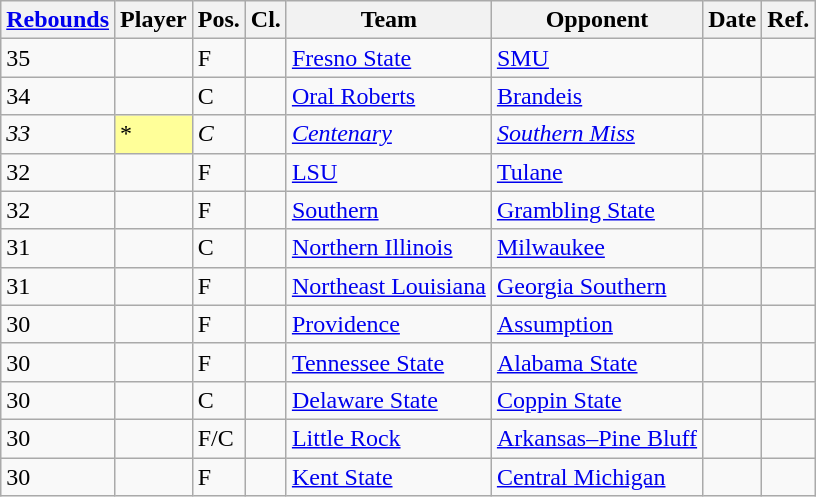<table class="wikitable sortable">
<tr>
<th><a href='#'>Rebounds</a></th>
<th>Player</th>
<th>Pos.</th>
<th>Cl.</th>
<th>Team</th>
<th>Opponent</th>
<th>Date</th>
<th class="unsortable">Ref.</th>
</tr>
<tr>
<td>35</td>
<td></td>
<td>F</td>
<td></td>
<td><a href='#'>Fresno State</a></td>
<td><a href='#'>SMU</a></td>
<td></td>
<td align="center"></td>
</tr>
<tr>
<td>34</td>
<td></td>
<td>C</td>
<td></td>
<td><a href='#'>Oral Roberts</a></td>
<td><a href='#'>Brandeis</a></td>
<td></td>
<td align="center"></td>
</tr>
<tr>
<td><em>33</em></td>
<td style="background-color:#FFFF99;"><em></em>*</td>
<td><em>C</em></td>
<td><em></em></td>
<td><em><a href='#'>Centenary</a></em></td>
<td><em><a href='#'>Southern Miss</a></em></td>
<td><em></em></td>
<td align="center"></td>
</tr>
<tr>
<td>32</td>
<td></td>
<td>F</td>
<td></td>
<td><a href='#'>LSU</a></td>
<td><a href='#'>Tulane</a></td>
<td></td>
<td align="center"></td>
</tr>
<tr>
<td>32</td>
<td></td>
<td>F</td>
<td></td>
<td><a href='#'>Southern</a></td>
<td><a href='#'>Grambling State</a></td>
<td></td>
<td align="center"></td>
</tr>
<tr>
<td>31</td>
<td></td>
<td>C</td>
<td></td>
<td><a href='#'>Northern Illinois</a></td>
<td><a href='#'>Milwaukee</a></td>
<td></td>
<td align="center"></td>
</tr>
<tr>
<td>31</td>
<td></td>
<td>F</td>
<td></td>
<td><a href='#'>Northeast Louisiana</a></td>
<td><a href='#'>Georgia Southern</a></td>
<td></td>
<td align="center"></td>
</tr>
<tr>
<td>30</td>
<td></td>
<td>F</td>
<td></td>
<td><a href='#'>Providence</a></td>
<td><a href='#'>Assumption</a></td>
<td></td>
<td align="center"></td>
</tr>
<tr>
<td>30</td>
<td></td>
<td>F</td>
<td></td>
<td><a href='#'>Tennessee State</a></td>
<td><a href='#'>Alabama State</a></td>
<td></td>
<td align="center"></td>
</tr>
<tr>
<td>30</td>
<td></td>
<td>C</td>
<td></td>
<td><a href='#'>Delaware State</a></td>
<td><a href='#'>Coppin State</a></td>
<td></td>
<td align="center"></td>
</tr>
<tr>
<td>30</td>
<td></td>
<td>F/C</td>
<td></td>
<td><a href='#'>Little Rock</a></td>
<td><a href='#'>Arkansas–Pine Bluff</a></td>
<td></td>
<td align="center"></td>
</tr>
<tr>
<td>30</td>
<td></td>
<td>F</td>
<td></td>
<td><a href='#'>Kent State</a></td>
<td><a href='#'>Central Michigan</a></td>
<td></td>
<td align="center"></td>
</tr>
</table>
